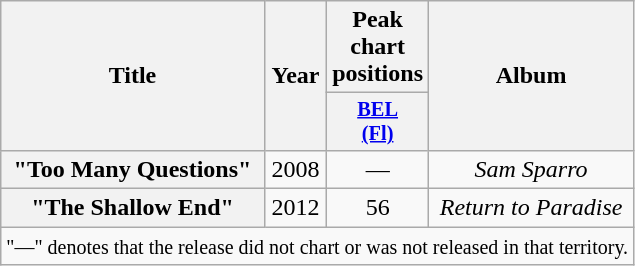<table class="wikitable plainrowheaders" style="text-align:center;">
<tr>
<th scope="col" rowspan="2">Title</th>
<th scope="col" rowspan="2">Year</th>
<th scope="col" colspan="1">Peak chart positions</th>
<th scope="col" rowspan="2">Album</th>
</tr>
<tr>
<th scope="col" style="width:3em;font-size:85%;"><a href='#'>BEL<br>(Fl)</a><br></th>
</tr>
<tr>
<th scope="row">"Too Many Questions"</th>
<td>2008</td>
<td>—</td>
<td><em>Sam Sparro</em></td>
</tr>
<tr>
<th scope="row">"The Shallow End"</th>
<td>2012</td>
<td>56</td>
<td><em>Return to Paradise</em></td>
</tr>
<tr>
<td colspan="6" align="center"><small>"—" denotes that the release did not chart or was not released in that territory.</small></td>
</tr>
</table>
